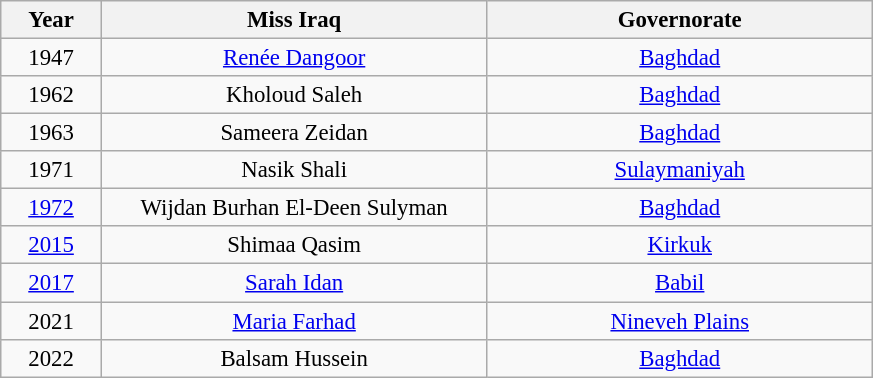<table class="wikitable sortable" style="font-size: 95%; text-align:center">
<tr>
<th width="60">Year</th>
<th width="250">Miss Iraq</th>
<th width="250">Governorate</th>
</tr>
<tr>
<td>1947</td>
<td><a href='#'>Renée Dangoor</a></td>
<td><a href='#'>Baghdad</a></td>
</tr>
<tr>
<td>1962</td>
<td>Kholoud Saleh</td>
<td><a href='#'>Baghdad</a></td>
</tr>
<tr>
<td>1963</td>
<td>Sameera Zeidan</td>
<td><a href='#'>Baghdad</a></td>
</tr>
<tr>
<td>1971</td>
<td>Nasik Shali</td>
<td><a href='#'>Sulaymaniyah</a></td>
</tr>
<tr>
<td><a href='#'>1972</a></td>
<td>Wijdan Burhan El-Deen Sulyman</td>
<td><a href='#'>Baghdad</a></td>
</tr>
<tr>
<td><a href='#'>2015</a></td>
<td>Shimaa Qasim</td>
<td><a href='#'>Kirkuk</a></td>
</tr>
<tr>
<td><a href='#'>2017</a></td>
<td><a href='#'>Sarah Idan</a></td>
<td><a href='#'>Babil</a></td>
</tr>
<tr>
<td>2021</td>
<td><a href='#'>Maria Farhad</a></td>
<td><a href='#'>Nineveh Plains</a></td>
</tr>
<tr>
<td>2022</td>
<td>Balsam Hussein</td>
<td><a href='#'>Baghdad</a></td>
</tr>
</table>
